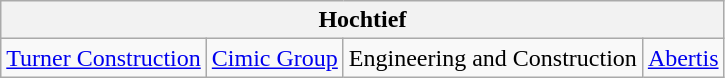<table class="wikitable" style="text-align:center;">
<tr class=>
<th colspan="4">Hochtief</th>
</tr>
<tr class=>
<td><a href='#'>Turner Construction</a></td>
<td><a href='#'>Cimic Group</a></td>
<td>Engineering and Construction</td>
<td><a href='#'>Abertis</a></td>
</tr>
</table>
